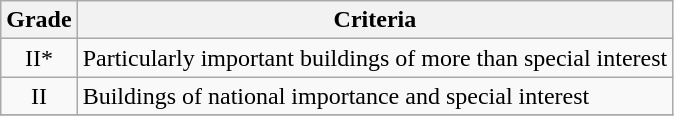<table class="wikitable" border="1">
<tr>
<th>Grade</th>
<th>Criteria</th>
</tr>
<tr>
<td align="center" >II*</td>
<td>Particularly important buildings of more than special interest</td>
</tr>
<tr>
<td align="center" >II</td>
<td>Buildings of national importance and special interest</td>
</tr>
<tr>
</tr>
</table>
